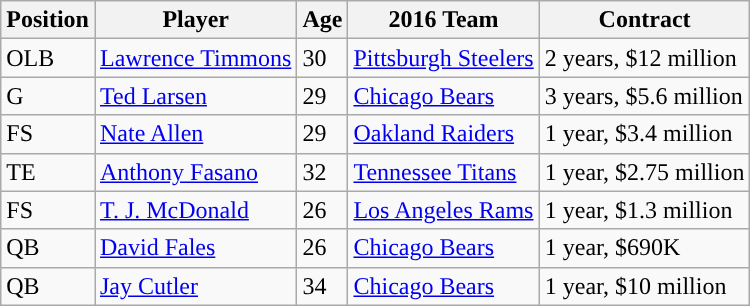<table class="wikitable">
<tr>
<th>Position</th>
<th>Player</th>
<th>Age</th>
<th>2016 Team</th>
<th>Contract</th>
</tr>
<tr>
<td>OLB</td>
<td><a href='#'>Lawrence Timmons</a></td>
<td>30</td>
<td><a href='#'>Pittsburgh Steelers</a></td>
<td>2 years, $12 million</td>
</tr>
<tr>
<td>G</td>
<td><a href='#'>Ted Larsen</a></td>
<td>29</td>
<td><a href='#'>Chicago Bears</a></td>
<td>3 years, $5.6 million</td>
</tr>
<tr>
<td>FS</td>
<td><a href='#'>Nate Allen</a></td>
<td>29</td>
<td><a href='#'>Oakland Raiders</a></td>
<td>1 year, $3.4 million</td>
</tr>
<tr>
<td>TE</td>
<td><a href='#'>Anthony Fasano</a></td>
<td>32</td>
<td><a href='#'>Tennessee Titans</a></td>
<td>1 year, $2.75 million</td>
</tr>
<tr>
<td>FS</td>
<td><a href='#'>T. J. McDonald</a></td>
<td>26</td>
<td><a href='#'>Los Angeles Rams</a></td>
<td>1 year, $1.3 million</td>
</tr>
<tr>
<td>QB</td>
<td><a href='#'>David Fales</a></td>
<td>26</td>
<td><a href='#'>Chicago Bears</a></td>
<td>1 year, $690K</td>
</tr>
<tr>
<td>QB</td>
<td><a href='#'>Jay Cutler</a></td>
<td>34</td>
<td><a href='#'>Chicago Bears</a></td>
<td>1 year, $10 million</td>
</tr>
</table>
